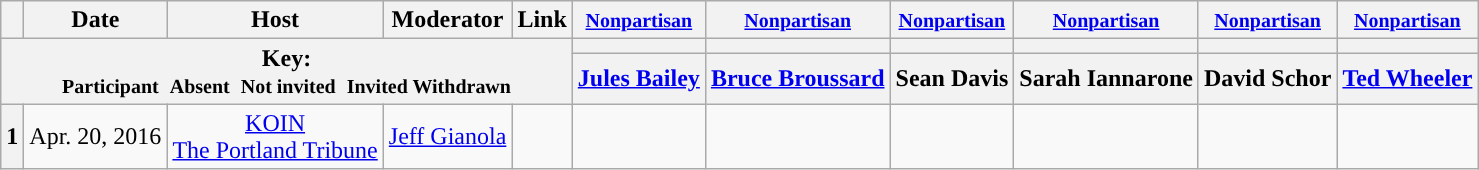<table class="wikitable" style="text-align:center;">
<tr>
<th scope="col"></th>
<th scope="col">Date</th>
<th scope="col">Host</th>
<th scope="col">Moderator</th>
<th scope="col">Link</th>
<th scope="col"><small><a href='#'>Nonpartisan</a></small></th>
<th scope="col"><small><a href='#'>Nonpartisan</a></small></th>
<th scope="col"><small><a href='#'>Nonpartisan</a></small></th>
<th scope="col"><small><a href='#'>Nonpartisan</a></small></th>
<th scope="col"><small><a href='#'>Nonpartisan</a></small></th>
<th scope="col"><small><a href='#'>Nonpartisan</a></small></th>
</tr>
<tr>
<th colspan="5" rowspan="2">Key:<br> <small>Participant </small>  <small>Absent </small>  <small>Not invited </small>  <small>Invited  Withdrawn</small></th>
<th scope="col" style="background:"></th>
<th scope="col" style="background:"></th>
<th scope="col" style="background:"></th>
<th scope="col" style="background:"></th>
<th scope="col" style="background:"></th>
<th scope="col" style="background:"></th>
</tr>
<tr>
<th scope="col"><a href='#'>Jules Bailey</a></th>
<th scope="col"><a href='#'>Bruce Broussard</a></th>
<th scope="col">Sean Davis</th>
<th scope="col">Sarah Iannarone</th>
<th scope="col">David Schor</th>
<th scope="col"><a href='#'>Ted Wheeler</a></th>
</tr>
<tr>
<th>1</th>
<td style="white-space:nowrap;">Apr. 20, 2016</td>
<td style="white-space:nowrap;"><a href='#'>KOIN</a><br><a href='#'>The Portland Tribune</a></td>
<td style="white-space:nowrap;"><a href='#'>Jeff Gianola</a></td>
<td style="white-space:nowrap;"></td>
<td></td>
<td></td>
<td></td>
<td></td>
<td></td>
<td></td>
</tr>
</table>
